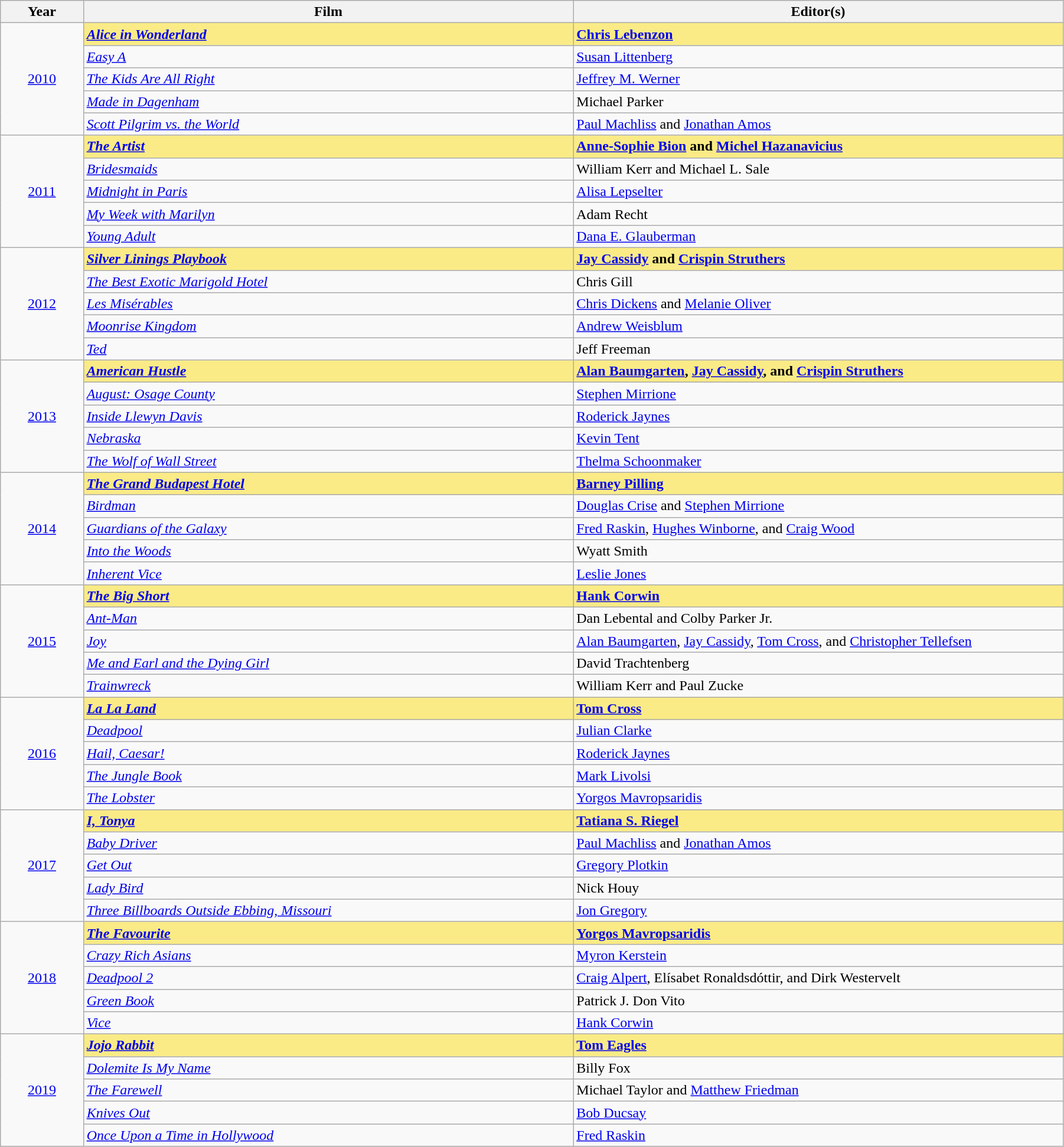<table class="wikitable" width="95%" cellpadding="5">
<tr>
<th width="70"><strong>Year</strong></th>
<th width="450"><strong>Film</strong></th>
<th width="450"><strong>Editor(s)</strong></th>
</tr>
<tr>
<td rowspan="5" style="text-align:center;"><a href='#'>2010</a><br></td>
<td style="background:#FAEB86;"><strong><em><a href='#'>Alice in Wonderland</a></em></strong></td>
<td style="background:#FAEB86;"><strong><a href='#'>Chris Lebenzon</a></strong></td>
</tr>
<tr>
<td><em><a href='#'>Easy A</a></em></td>
<td><a href='#'>Susan Littenberg</a></td>
</tr>
<tr>
<td><em><a href='#'>The Kids Are All Right</a></em></td>
<td><a href='#'>Jeffrey M. Werner</a></td>
</tr>
<tr>
<td><em><a href='#'>Made in Dagenham</a></em></td>
<td>Michael Parker</td>
</tr>
<tr>
<td><em><a href='#'>Scott Pilgrim vs. the World</a></em></td>
<td><a href='#'>Paul Machliss</a> and <a href='#'>Jonathan Amos</a></td>
</tr>
<tr>
<td rowspan="5" style="text-align:center;"><a href='#'>2011</a><br></td>
<td style="background:#FAEB86;"><strong><em><a href='#'>The Artist</a></em></strong></td>
<td style="background:#FAEB86;"><strong><a href='#'>Anne-Sophie Bion</a> and <a href='#'>Michel Hazanavicius</a></strong></td>
</tr>
<tr>
<td><em><a href='#'>Bridesmaids</a></em></td>
<td>William Kerr and Michael L. Sale</td>
</tr>
<tr>
<td><em><a href='#'>Midnight in Paris</a></em></td>
<td><a href='#'>Alisa Lepselter</a></td>
</tr>
<tr>
<td><em><a href='#'>My Week with Marilyn</a></em></td>
<td>Adam Recht</td>
</tr>
<tr>
<td><em><a href='#'>Young Adult</a></em></td>
<td><a href='#'>Dana E. Glauberman</a></td>
</tr>
<tr>
<td rowspan="5" style="text-align:center;"><a href='#'>2012</a><br></td>
<td style="background:#FAEB86;"><strong><em><a href='#'>Silver Linings Playbook</a></em></strong></td>
<td style="background:#FAEB86;"><strong><a href='#'>Jay Cassidy</a> and <a href='#'>Crispin Struthers</a></strong></td>
</tr>
<tr>
<td><em><a href='#'>The Best Exotic Marigold Hotel</a></em></td>
<td>Chris Gill</td>
</tr>
<tr>
<td><em><a href='#'>Les Misérables</a></em></td>
<td><a href='#'>Chris Dickens</a> and <a href='#'>Melanie Oliver</a></td>
</tr>
<tr>
<td><em><a href='#'>Moonrise Kingdom</a></em></td>
<td><a href='#'>Andrew Weisblum</a></td>
</tr>
<tr>
<td><em><a href='#'>Ted</a></em></td>
<td>Jeff Freeman</td>
</tr>
<tr>
<td rowspan="5" style="text-align:center;"><a href='#'>2013</a><br></td>
<td style="background:#FAEB86;"><strong><em><a href='#'>American Hustle</a></em></strong></td>
<td style="background:#FAEB86;"><strong><a href='#'>Alan Baumgarten</a>, <a href='#'>Jay Cassidy</a>, and <a href='#'>Crispin Struthers</a></strong></td>
</tr>
<tr>
<td><em><a href='#'>August: Osage County</a></em></td>
<td><a href='#'>Stephen Mirrione</a></td>
</tr>
<tr>
<td><em><a href='#'>Inside Llewyn Davis</a></em></td>
<td><a href='#'>Roderick Jaynes</a></td>
</tr>
<tr>
<td><em><a href='#'>Nebraska</a></em></td>
<td><a href='#'>Kevin Tent</a></td>
</tr>
<tr>
<td><em><a href='#'>The Wolf of Wall Street</a></em></td>
<td><a href='#'>Thelma Schoonmaker</a></td>
</tr>
<tr>
<td rowspan="5" style="text-align:center;"><a href='#'>2014</a><br></td>
<td style="background:#FAEB86;"><strong><em><a href='#'>The Grand Budapest Hotel</a></em></strong></td>
<td style="background:#FAEB86;"><strong><a href='#'>Barney Pilling</a></strong></td>
</tr>
<tr>
<td><em><a href='#'>Birdman</a></em></td>
<td><a href='#'>Douglas Crise</a> and <a href='#'>Stephen Mirrione</a></td>
</tr>
<tr>
<td><em><a href='#'>Guardians of the Galaxy</a></em></td>
<td><a href='#'>Fred Raskin</a>, <a href='#'>Hughes Winborne</a>, and <a href='#'>Craig Wood</a></td>
</tr>
<tr>
<td><em><a href='#'>Into the Woods</a></em></td>
<td>Wyatt Smith</td>
</tr>
<tr>
<td><em><a href='#'>Inherent Vice</a></em></td>
<td><a href='#'>Leslie Jones</a></td>
</tr>
<tr>
<td rowspan="5" style="text-align:center;"><a href='#'>2015</a><br></td>
<td style="background:#FAEB86;"><strong><em><a href='#'>The Big Short</a></em></strong></td>
<td style="background:#FAEB86;"><strong><a href='#'>Hank Corwin</a></strong></td>
</tr>
<tr>
<td><em><a href='#'>Ant-Man</a></em></td>
<td>Dan Lebental and Colby Parker Jr.</td>
</tr>
<tr>
<td><em><a href='#'>Joy</a></em></td>
<td><a href='#'>Alan Baumgarten</a>, <a href='#'>Jay Cassidy</a>, <a href='#'>Tom Cross</a>, and <a href='#'>Christopher Tellefsen</a></td>
</tr>
<tr>
<td><em><a href='#'>Me and Earl and the Dying Girl</a></em></td>
<td>David Trachtenberg</td>
</tr>
<tr>
<td><em><a href='#'>Trainwreck</a></em></td>
<td>William Kerr and Paul Zucke</td>
</tr>
<tr>
<td rowspan="5" style="text-align:center;"><a href='#'>2016</a><br></td>
<td style="background:#FAEB86;"><strong><em><a href='#'>La La Land</a></em></strong></td>
<td style="background:#FAEB86;"><strong><a href='#'>Tom Cross</a></strong></td>
</tr>
<tr>
<td><em><a href='#'>Deadpool</a></em></td>
<td><a href='#'>Julian Clarke</a></td>
</tr>
<tr>
<td><em><a href='#'>Hail, Caesar!</a></em></td>
<td><a href='#'>Roderick Jaynes</a></td>
</tr>
<tr>
<td><em><a href='#'>The Jungle Book</a></em></td>
<td><a href='#'>Mark Livolsi</a></td>
</tr>
<tr>
<td><em><a href='#'>The Lobster</a></em></td>
<td><a href='#'>Yorgos Mavropsaridis</a></td>
</tr>
<tr>
<td rowspan="5" style="text-align:center;"><a href='#'>2017</a><br></td>
<td style="background:#FAEB86;"><strong><em><a href='#'>I, Tonya</a></em></strong></td>
<td style="background:#FAEB86;"><strong><a href='#'>Tatiana S. Riegel</a></strong></td>
</tr>
<tr>
<td><em><a href='#'>Baby Driver</a></em></td>
<td><a href='#'>Paul Machliss</a> and <a href='#'>Jonathan Amos</a></td>
</tr>
<tr>
<td><em><a href='#'>Get Out</a></em></td>
<td><a href='#'>Gregory Plotkin</a></td>
</tr>
<tr>
<td><em><a href='#'>Lady Bird</a></em></td>
<td>Nick Houy</td>
</tr>
<tr>
<td><em><a href='#'>Three Billboards Outside Ebbing, Missouri</a></em></td>
<td><a href='#'>Jon Gregory</a></td>
</tr>
<tr>
<td rowspan="5" style="text-align:center;"><a href='#'>2018</a><br></td>
<td style="background:#FAEB86;"><strong><em><a href='#'>The Favourite</a></em></strong></td>
<td style="background:#FAEB86;"><strong><a href='#'>Yorgos Mavropsaridis</a></strong></td>
</tr>
<tr>
<td><em><a href='#'>Crazy Rich Asians</a></em></td>
<td><a href='#'>Myron Kerstein</a></td>
</tr>
<tr>
<td><em><a href='#'>Deadpool 2</a></em></td>
<td><a href='#'>Craig Alpert</a>, Elísabet Ronaldsdóttir, and Dirk Westervelt</td>
</tr>
<tr>
<td><em><a href='#'>Green Book</a></em></td>
<td>Patrick J. Don Vito</td>
</tr>
<tr>
<td><em><a href='#'>Vice</a></em></td>
<td><a href='#'>Hank Corwin</a></td>
</tr>
<tr>
<td rowspan="5" style="text-align:center;"><a href='#'>2019</a><br></td>
<td style="background:#FAEB86;"><strong><em><a href='#'>Jojo Rabbit</a></em></strong></td>
<td style="background:#FAEB86;"><strong><a href='#'>Tom Eagles</a></strong></td>
</tr>
<tr>
<td><em><a href='#'>Dolemite Is My Name</a></em></td>
<td>Billy Fox</td>
</tr>
<tr>
<td><em><a href='#'>The Farewell</a></em></td>
<td>Michael Taylor and <a href='#'>Matthew Friedman</a></td>
</tr>
<tr>
<td><em><a href='#'>Knives Out</a></em></td>
<td><a href='#'>Bob Ducsay</a></td>
</tr>
<tr>
<td><em><a href='#'>Once Upon a Time in Hollywood</a></em></td>
<td><a href='#'>Fred Raskin</a></td>
</tr>
</table>
